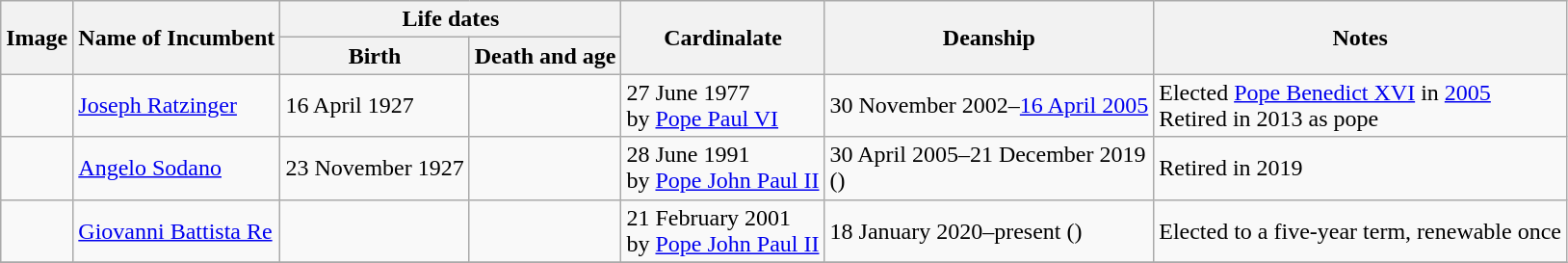<table class="wikitable sortable">
<tr>
<th rowspan=2>Image</th>
<th rowspan=2>Name of Incumbent</th>
<th colspan=2>Life dates</th>
<th rowspan=2>Cardinalate</th>
<th rowspan=2>Deanship</th>
<th rowspan=2>Notes</th>
</tr>
<tr>
<th>Birth</th>
<th>Death and age</th>
</tr>
<tr>
<td></td>
<td><a href='#'>Joseph Ratzinger</a></td>
<td>16 April 1927</td>
<td></td>
<td>27 June 1977<br>by <a href='#'>Pope Paul VI</a></td>
<td>30 November 2002–<a href='#'>16 April 2005</a><br></td>
<td>Elected <a href='#'>Pope Benedict XVI</a> in <a href='#'>2005</a><br>Retired in 2013 as pope</td>
</tr>
<tr>
<td></td>
<td><a href='#'>Angelo Sodano</a></td>
<td>23 November 1927</td>
<td></td>
<td>28 June 1991<br>by <a href='#'>Pope John Paul II</a></td>
<td>30 April 2005–21 December 2019<br> ()</td>
<td>Retired in 2019</td>
</tr>
<tr>
<td></td>
<td><a href='#'>Giovanni Battista Re</a></td>
<td></td>
<td></td>
<td>21 February 2001<br>by <a href='#'>Pope John Paul II</a></td>
<td>18 January 2020–present ()</td>
<td>Elected to a five-year term, renewable once</td>
</tr>
<tr>
</tr>
</table>
